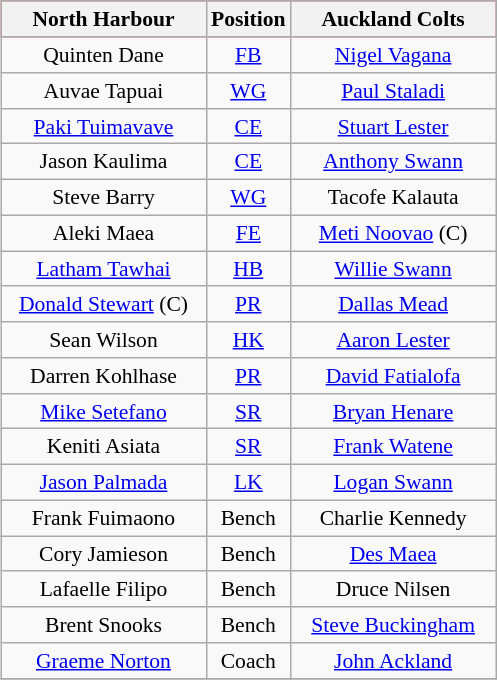<table align="right" class="wikitable" style="font-size:90%; margin-left:1em">
<tr bgcolor="#FF0033">
<th width="130">North Harbour</th>
<th width="40">Position</th>
<th width="130">Auckland Colts</th>
</tr>
<tr align=center>
<td>Quinten Dane</td>
<td><a href='#'>FB</a></td>
<td><a href='#'>Nigel Vagana</a></td>
</tr>
<tr align=center>
<td>Auvae Tapuai</td>
<td><a href='#'>WG</a></td>
<td><a href='#'>Paul Staladi</a></td>
</tr>
<tr align=center>
<td><a href='#'>Paki Tuimavave</a></td>
<td><a href='#'>CE</a></td>
<td><a href='#'>Stuart Lester</a></td>
</tr>
<tr align=center>
<td>Jason Kaulima</td>
<td><a href='#'>CE</a></td>
<td><a href='#'>Anthony Swann</a></td>
</tr>
<tr align=center>
<td>Steve Barry</td>
<td><a href='#'>WG</a></td>
<td>Tacofe Kalauta</td>
</tr>
<tr align=center>
<td>Aleki Maea</td>
<td><a href='#'>FE</a></td>
<td><a href='#'>Meti Noovao</a> (C)</td>
</tr>
<tr align=center>
<td><a href='#'>Latham Tawhai</a></td>
<td><a href='#'>HB</a></td>
<td><a href='#'>Willie Swann</a></td>
</tr>
<tr align=center>
<td><a href='#'>Donald Stewart</a> (C)</td>
<td><a href='#'>PR</a></td>
<td><a href='#'>Dallas Mead</a></td>
</tr>
<tr align=center>
<td>Sean Wilson</td>
<td><a href='#'>HK</a></td>
<td><a href='#'>Aaron Lester</a></td>
</tr>
<tr align=center>
<td>Darren Kohlhase</td>
<td><a href='#'>PR</a></td>
<td><a href='#'>David Fatialofa</a></td>
</tr>
<tr align=center>
<td><a href='#'>Mike Setefano</a></td>
<td><a href='#'>SR</a></td>
<td><a href='#'>Bryan Henare</a></td>
</tr>
<tr align=center>
<td>Keniti Asiata</td>
<td><a href='#'>SR</a></td>
<td><a href='#'>Frank Watene</a></td>
</tr>
<tr align=center>
<td><a href='#'>Jason Palmada</a></td>
<td><a href='#'>LK</a></td>
<td><a href='#'>Logan Swann</a></td>
</tr>
<tr align=center>
<td>Frank Fuimaono</td>
<td>Bench</td>
<td>Charlie Kennedy</td>
</tr>
<tr align=center>
<td>Cory Jamieson</td>
<td>Bench</td>
<td><a href='#'>Des Maea</a></td>
</tr>
<tr align=center>
<td>Lafaelle Filipo</td>
<td>Bench</td>
<td>Druce Nilsen</td>
</tr>
<tr align=center>
<td>Brent Snooks</td>
<td>Bench</td>
<td><a href='#'>Steve Buckingham</a></td>
</tr>
<tr align=center>
<td><a href='#'>Graeme Norton</a></td>
<td>Coach</td>
<td><a href='#'>John Ackland</a></td>
</tr>
<tr>
</tr>
</table>
